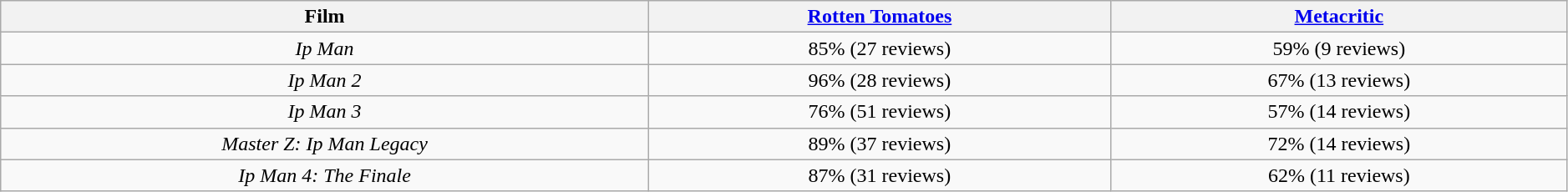<table class="wikitable sortable" style="text-align:center; width:99%;">
<tr>
<th>Film</th>
<th><a href='#'>Rotten Tomatoes</a></th>
<th><a href='#'>Metacritic</a></th>
</tr>
<tr>
<td><em>Ip Man</em></td>
<td>85% (27 reviews)</td>
<td>59% (9 reviews)</td>
</tr>
<tr>
<td><em>Ip Man 2</em></td>
<td>96% (28 reviews)</td>
<td>67% (13 reviews)</td>
</tr>
<tr>
<td><em>Ip Man 3</em></td>
<td>76% (51 reviews)</td>
<td>57% (14 reviews)</td>
</tr>
<tr>
<td><em>Master Z: Ip Man Legacy</em></td>
<td>89% (37 reviews)</td>
<td>72% (14 reviews)</td>
</tr>
<tr>
<td><em>Ip Man 4: The Finale</em></td>
<td>87% (31 reviews)</td>
<td>62% (11 reviews)</td>
</tr>
</table>
